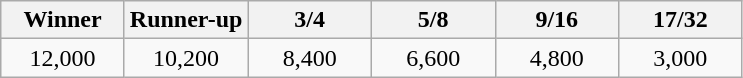<table class="wikitable" style="text-align:center">
<tr>
<th width="75">Winner</th>
<th width="75">Runner-up</th>
<th width="75">3/4</th>
<th width="75">5/8</th>
<th width="75">9/16</th>
<th width="75">17/32</th>
</tr>
<tr>
<td>12,000</td>
<td>10,200</td>
<td>8,400</td>
<td>6,600</td>
<td>4,800</td>
<td>3,000</td>
</tr>
</table>
